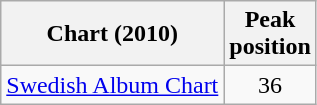<table class="wikitable">
<tr>
<th>Chart (2010)</th>
<th>Peak<br>position</th>
</tr>
<tr>
<td><a href='#'>Swedish Album Chart</a></td>
<td align="center">36</td>
</tr>
</table>
